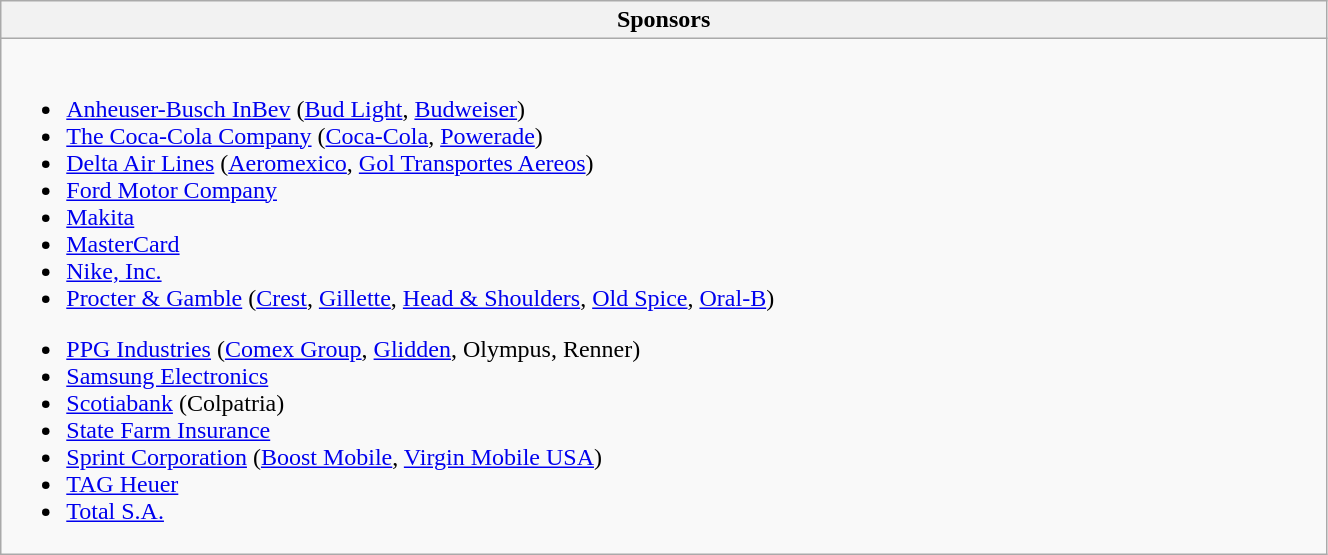<table class="wikitable" width=70%>
<tr>
<th>Sponsors</th>
</tr>
<tr>
<td><br>
<ul><li><a href='#'>Anheuser-Busch InBev</a> (<a href='#'>Bud Light</a>, <a href='#'>Budweiser</a>)</li><li><a href='#'>The Coca-Cola Company</a> (<a href='#'>Coca-Cola</a>, <a href='#'>Powerade</a>)</li><li><a href='#'>Delta Air Lines</a> (<a href='#'>Aeromexico</a>, <a href='#'>Gol Transportes Aereos</a>)</li><li><a href='#'>Ford Motor Company</a></li><li><a href='#'>Makita</a></li><li><a href='#'>MasterCard</a></li><li><a href='#'>Nike, Inc.</a></li><li><a href='#'>Procter & Gamble</a> (<a href='#'>Crest</a>, <a href='#'>Gillette</a>, <a href='#'>Head & Shoulders</a>, <a href='#'>Old Spice</a>, <a href='#'>Oral-B</a>)</li></ul><ul><li><a href='#'>PPG Industries</a> (<a href='#'>Comex Group</a>, <a href='#'>Glidden</a>, Olympus, Renner)</li><li><a href='#'>Samsung Electronics</a></li><li><a href='#'>Scotiabank</a> (Colpatria)</li><li><a href='#'>State Farm Insurance</a></li><li><a href='#'>Sprint Corporation</a> (<a href='#'>Boost Mobile</a>, <a href='#'>Virgin Mobile USA</a>)</li><li><a href='#'>TAG Heuer</a></li><li><a href='#'>Total S.A.</a></li></ul></td>
</tr>
</table>
